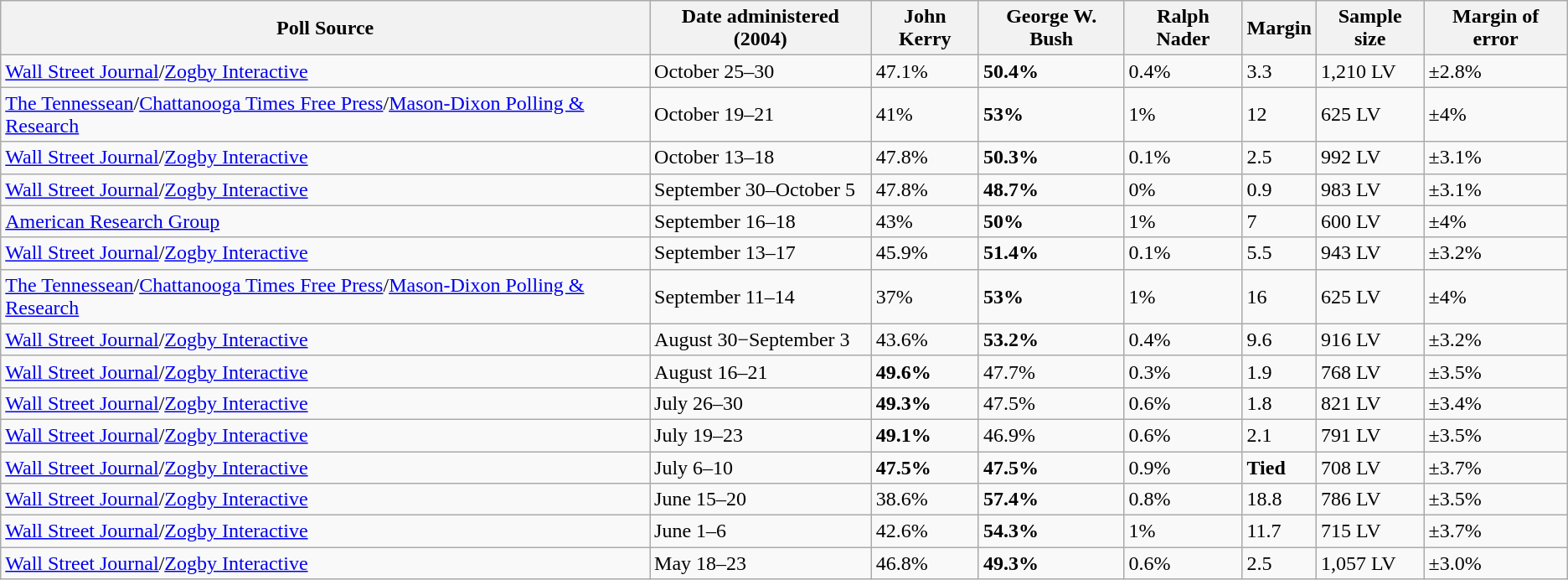<table class="wikitable">
<tr>
<th>Poll Source</th>
<th>Date administered (2004)</th>
<th>John Kerry</th>
<th>George W. Bush</th>
<th>Ralph Nader</th>
<th>Margin</th>
<th>Sample size</th>
<th>Margin of error</th>
</tr>
<tr>
<td><a href='#'>Wall Street Journal</a>/<a href='#'>Zogby Interactive</a></td>
<td>October 25–30</td>
<td>47.1%</td>
<td><strong>50.4%</strong></td>
<td>0.4%</td>
<td>3.3</td>
<td>1,210 LV</td>
<td>±2.8%</td>
</tr>
<tr>
<td><a href='#'>The Tennessean</a>/<a href='#'>Chattanooga Times Free Press</a>/<a href='#'>Mason-Dixon Polling & Research</a></td>
<td>October 19–21</td>
<td>41%</td>
<td><strong>53%</strong></td>
<td>1%</td>
<td>12</td>
<td>625 LV</td>
<td>±4%</td>
</tr>
<tr>
<td><a href='#'>Wall Street Journal</a>/<a href='#'>Zogby Interactive</a></td>
<td>October 13–18</td>
<td>47.8%</td>
<td><strong>50.3%</strong></td>
<td>0.1%</td>
<td>2.5</td>
<td>992 LV</td>
<td>±3.1%</td>
</tr>
<tr>
<td><a href='#'>Wall Street Journal</a>/<a href='#'>Zogby Interactive</a></td>
<td>September 30–October 5</td>
<td>47.8%</td>
<td><strong>48.7%</strong></td>
<td>0%</td>
<td>0.9</td>
<td>983 LV</td>
<td>±3.1%</td>
</tr>
<tr>
<td><a href='#'>American Research Group</a></td>
<td>September 16–18</td>
<td>43%</td>
<td><strong>50%</strong></td>
<td>1%</td>
<td>7</td>
<td>600 LV</td>
<td>±4%</td>
</tr>
<tr>
<td><a href='#'>Wall Street Journal</a>/<a href='#'>Zogby Interactive</a></td>
<td>September 13–17</td>
<td>45.9%</td>
<td><strong>51.4%</strong></td>
<td>0.1%</td>
<td>5.5</td>
<td>943 LV</td>
<td>±3.2%</td>
</tr>
<tr>
<td><a href='#'>The Tennessean</a>/<a href='#'>Chattanooga Times Free Press</a>/<a href='#'>Mason-Dixon Polling & Research</a></td>
<td>September 11–14</td>
<td>37%</td>
<td><strong>53%</strong></td>
<td>1%</td>
<td>16</td>
<td>625 LV</td>
<td>±4%</td>
</tr>
<tr>
<td><a href='#'>Wall Street Journal</a>/<a href='#'>Zogby Interactive</a></td>
<td>August 30−September 3</td>
<td>43.6%</td>
<td><strong>53.2%</strong></td>
<td>0.4%</td>
<td>9.6</td>
<td>916 LV</td>
<td>±3.2%</td>
</tr>
<tr>
<td><a href='#'>Wall Street Journal</a>/<a href='#'>Zogby Interactive</a></td>
<td>August 16–21</td>
<td><strong>49.6%</strong></td>
<td>47.7%</td>
<td>0.3%</td>
<td>1.9</td>
<td>768 LV</td>
<td>±3.5%</td>
</tr>
<tr>
<td><a href='#'>Wall Street Journal</a>/<a href='#'>Zogby Interactive</a></td>
<td>July 26–30</td>
<td><strong>49.3%</strong></td>
<td>47.5%</td>
<td>0.6%</td>
<td>1.8</td>
<td>821 LV</td>
<td>±3.4%</td>
</tr>
<tr>
<td><a href='#'>Wall Street Journal</a>/<a href='#'>Zogby Interactive</a></td>
<td>July 19–23</td>
<td><strong>49.1%</strong></td>
<td>46.9%</td>
<td>0.6%</td>
<td>2.1</td>
<td>791 LV</td>
<td>±3.5%</td>
</tr>
<tr>
<td><a href='#'>Wall Street Journal</a>/<a href='#'>Zogby Interactive</a></td>
<td>July 6–10</td>
<td><strong>47.5%</strong></td>
<td><strong>47.5%</strong></td>
<td>0.9%</td>
<td><strong>Tied</strong></td>
<td>708 LV</td>
<td>±3.7%</td>
</tr>
<tr>
<td><a href='#'>Wall Street Journal</a>/<a href='#'>Zogby Interactive</a></td>
<td>June 15–20</td>
<td>38.6%</td>
<td><strong>57.4%</strong></td>
<td>0.8%</td>
<td>18.8</td>
<td>786 LV</td>
<td>±3.5%</td>
</tr>
<tr>
<td><a href='#'>Wall Street Journal</a>/<a href='#'>Zogby Interactive</a></td>
<td>June 1–6</td>
<td>42.6%</td>
<td><strong>54.3%</strong></td>
<td>1%</td>
<td>11.7</td>
<td>715 LV</td>
<td>±3.7%</td>
</tr>
<tr>
<td><a href='#'>Wall Street Journal</a>/<a href='#'>Zogby Interactive</a></td>
<td>May 18–23</td>
<td>46.8%</td>
<td><strong>49.3%</strong></td>
<td>0.6%</td>
<td>2.5</td>
<td>1,057 LV</td>
<td>±3.0%</td>
</tr>
</table>
